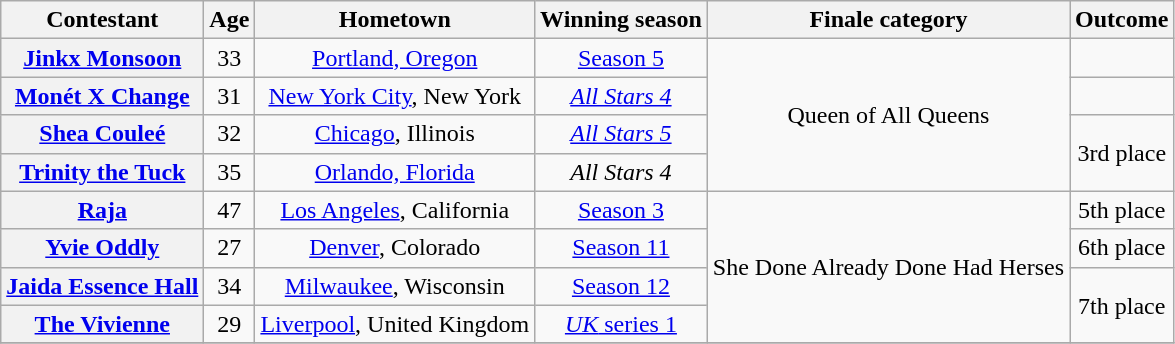<table class="wikitable sortable" style="text-align:center">
<tr>
<th scope="col">Contestant</th>
<th scope="col">Age</th>
<th scope="col">Hometown</th>
<th scope="col">Winning season</th>
<th scope="col" class="unsortable">Finale category</th>
<th scope="col">Outcome</th>
</tr>
<tr>
<th scope="row"><a href='#'>Jinkx Monsoon</a></th>
<td>33</td>
<td><a href='#'>Portland, Oregon</a></td>
<td><a href='#'>Season 5</a></td>
<td rowspan="4">Queen of All Queens</td>
<td></td>
</tr>
<tr>
<th scope="row"><a href='#'>Monét X Change</a></th>
<td>31</td>
<td><a href='#'>New York City</a>, New York</td>
<td nowrap><a href='#'><em>All Stars 4</em></a></td>
<td></td>
</tr>
<tr>
<th scope="row"><a href='#'>Shea Couleé</a></th>
<td>32</td>
<td><a href='#'>Chicago</a>, Illinois</td>
<td><a href='#'><em>All Stars 5</em></a></td>
<td rowspan="2">3rd place</td>
</tr>
<tr>
<th scope="row"><a href='#'>Trinity the Tuck</a></th>
<td>35</td>
<td><a href='#'>Orlando, Florida</a></td>
<td><em>All Stars 4</em></td>
</tr>
<tr>
<th scope="row"><a href='#'>Raja</a></th>
<td>47</td>
<td><a href='#'>Los Angeles</a>, California</td>
<td><a href='#'>Season 3</a></td>
<td rowspan="4">She Done Already Done Had Herses</td>
<td>5th place</td>
</tr>
<tr>
<th scope="row"><a href='#'>Yvie Oddly</a></th>
<td>27</td>
<td><a href='#'>Denver</a>, Colorado</td>
<td><a href='#'>Season 11</a></td>
<td>6th place</td>
</tr>
<tr>
<th scope="row" nowrap><a href='#'>Jaida Essence Hall</a></th>
<td>34</td>
<td><a href='#'>Milwaukee</a>, Wisconsin</td>
<td><a href='#'>Season 12</a></td>
<td rowspan="2">7th place</td>
</tr>
<tr>
<th scope="row"><a href='#'>The Vivienne</a></th>
<td>29</td>
<td nowrap><a href='#'>Liverpool</a>, United Kingdom</td>
<td><a href='#'><em>UK</em> series 1</a></td>
</tr>
<tr>
</tr>
</table>
